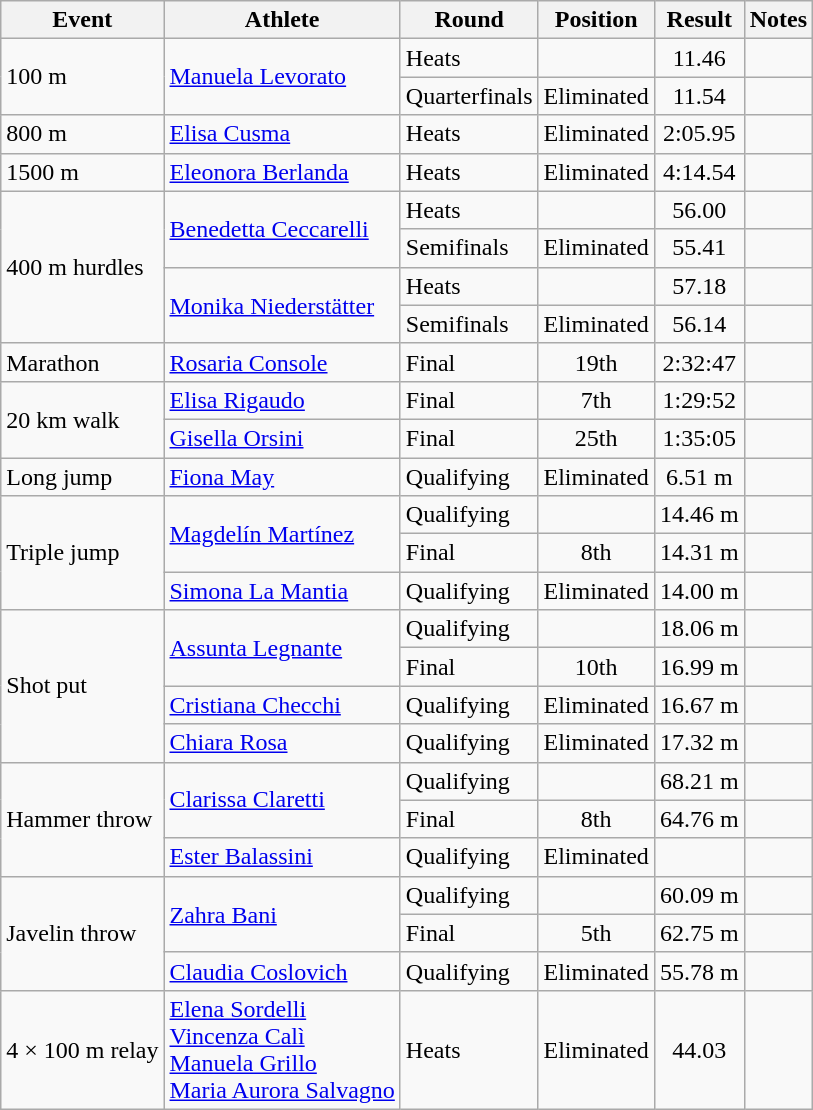<table class=wikitable>
<tr>
<th>Event</th>
<th>Athlete</th>
<th>Round</th>
<th>Position</th>
<th>Result</th>
<th>Notes</th>
</tr>
<tr>
<td rowspan=2>100 m</td>
<td rowspan=2><a href='#'>Manuela Levorato</a></td>
<td>Heats</td>
<td align="center"></td>
<td align="center">11.46</td>
<td></td>
</tr>
<tr>
<td>Quarterfinals</td>
<td>Eliminated</td>
<td align="center">11.54</td>
<td></td>
</tr>
<tr>
<td>800 m</td>
<td><a href='#'>Elisa Cusma</a></td>
<td>Heats</td>
<td>Eliminated</td>
<td align="center">2:05.95</td>
<td></td>
</tr>
<tr>
<td>1500 m</td>
<td><a href='#'>Eleonora Berlanda</a></td>
<td>Heats</td>
<td>Eliminated</td>
<td align="center">4:14.54</td>
<td></td>
</tr>
<tr>
<td rowspan=4>400 m hurdles</td>
<td rowspan=2><a href='#'>Benedetta Ceccarelli</a></td>
<td>Heats</td>
<td align="center"></td>
<td align="center">56.00</td>
<td></td>
</tr>
<tr>
<td>Semifinals</td>
<td>Eliminated</td>
<td align="center">55.41</td>
<td align="center"></td>
</tr>
<tr>
<td rowspan=2><a href='#'>Monika Niederstätter</a></td>
<td>Heats</td>
<td align="center"></td>
<td align="center">57.18</td>
<td></td>
</tr>
<tr>
<td>Semifinals</td>
<td>Eliminated</td>
<td align="center">56.14</td>
<td></td>
</tr>
<tr>
<td>Marathon</td>
<td><a href='#'>Rosaria Console</a></td>
<td>Final</td>
<td align="center">19th</td>
<td align="center">2:32:47</td>
<td></td>
</tr>
<tr>
<td rowspan=2>20 km walk</td>
<td><a href='#'>Elisa Rigaudo</a></td>
<td>Final</td>
<td align="center">7th</td>
<td align="center">1:29:52</td>
<td></td>
</tr>
<tr>
<td><a href='#'>Gisella Orsini</a></td>
<td>Final</td>
<td align="center">25th</td>
<td align="center">1:35:05</td>
<td></td>
</tr>
<tr>
<td>Long jump</td>
<td><a href='#'>Fiona May</a></td>
<td>Qualifying</td>
<td>Eliminated</td>
<td align="center">6.51 m</td>
<td></td>
</tr>
<tr>
<td rowspan=3>Triple jump</td>
<td rowspan=2><a href='#'>Magdelín Martínez</a></td>
<td>Qualifying</td>
<td align="center"></td>
<td align="center">14.46 m</td>
<td></td>
</tr>
<tr>
<td>Final</td>
<td align="center">8th</td>
<td align="center">14.31 m</td>
<td></td>
</tr>
<tr>
<td><a href='#'>Simona La Mantia</a></td>
<td>Qualifying</td>
<td>Eliminated</td>
<td align="center">14.00 m</td>
<td></td>
</tr>
<tr>
<td rowspan=4>Shot put</td>
<td rowspan=2><a href='#'>Assunta Legnante</a></td>
<td>Qualifying</td>
<td align="center"></td>
<td align="center">18.06 m</td>
<td></td>
</tr>
<tr>
<td>Final</td>
<td align="center">10th</td>
<td align="center">16.99 m</td>
<td></td>
</tr>
<tr>
<td><a href='#'>Cristiana Checchi</a></td>
<td>Qualifying</td>
<td>Eliminated</td>
<td align="center">16.67 m</td>
<td></td>
</tr>
<tr>
<td><a href='#'>Chiara Rosa</a></td>
<td>Qualifying</td>
<td>Eliminated</td>
<td align="center">17.32 m</td>
<td></td>
</tr>
<tr>
<td rowspan=3>Hammer throw</td>
<td rowspan=2><a href='#'>Clarissa Claretti</a></td>
<td>Qualifying</td>
<td align="center"></td>
<td align="center">68.21 m</td>
<td></td>
</tr>
<tr>
<td>Final</td>
<td align="center">8th</td>
<td align="center">64.76 m</td>
<td></td>
</tr>
<tr>
<td><a href='#'>Ester Balassini</a></td>
<td>Qualifying</td>
<td>Eliminated</td>
<td align="center"></td>
<td></td>
</tr>
<tr>
<td rowspan=3>Javelin throw</td>
<td rowspan=2><a href='#'>Zahra Bani</a></td>
<td>Qualifying</td>
<td align="center"></td>
<td align="center">60.09 m</td>
<td></td>
</tr>
<tr>
<td>Final</td>
<td align="center">5th</td>
<td align="center">62.75 m</td>
<td align="center"></td>
</tr>
<tr>
<td><a href='#'>Claudia Coslovich</a></td>
<td>Qualifying</td>
<td>Eliminated</td>
<td align="center">55.78 m</td>
<td></td>
</tr>
<tr>
<td>4 × 100 m relay</td>
<td><a href='#'>Elena Sordelli</a><br><a href='#'>Vincenza Calì</a><br><a href='#'>Manuela Grillo</a><br><a href='#'>Maria Aurora Salvagno</a></td>
<td>Heats</td>
<td>Eliminated</td>
<td align="center">44.03</td>
<td></td>
</tr>
</table>
